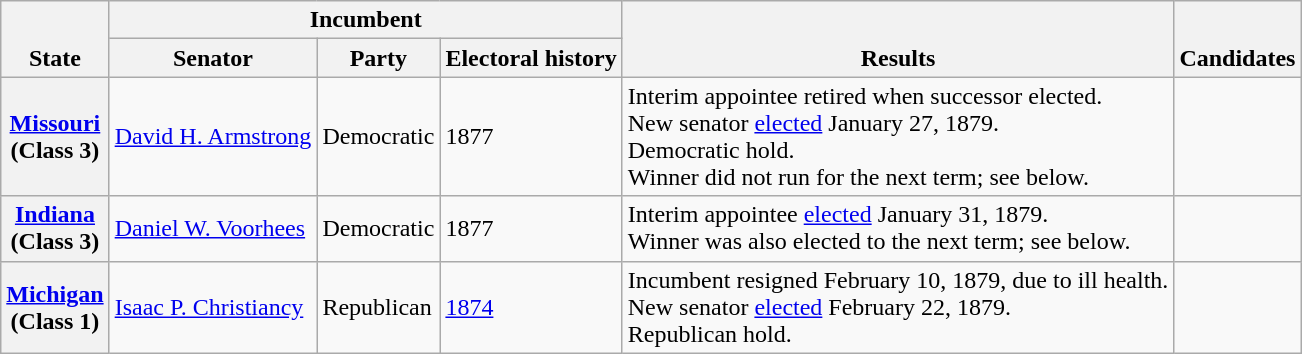<table class=wikitable>
<tr valign=bottom>
<th rowspan=2>State</th>
<th colspan=3>Incumbent</th>
<th rowspan=2>Results</th>
<th rowspan=2>Candidates</th>
</tr>
<tr valign=bottom>
<th>Senator</th>
<th>Party</th>
<th>Electoral history</th>
</tr>
<tr>
<th><a href='#'>Missouri</a><br>(Class 3)</th>
<td><a href='#'>David H. Armstrong</a></td>
<td>Democratic</td>
<td>1877 </td>
<td>Interim appointee retired when successor elected.<br>New senator <a href='#'>elected</a> January 27, 1879.<br>Democratic hold.<br>Winner did not run for the next term; see below.</td>
<td nowrap></td>
</tr>
<tr>
<th><a href='#'>Indiana</a><br>(Class 3)</th>
<td><a href='#'>Daniel W. Voorhees</a></td>
<td>Democratic</td>
<td>1877 </td>
<td>Interim appointee <a href='#'>elected</a> January 31, 1879.<br>Winner was also elected to the next term; see below.</td>
<td nowrap></td>
</tr>
<tr>
<th><a href='#'>Michigan</a><br>(Class 1)</th>
<td><a href='#'>Isaac P. Christiancy</a></td>
<td>Republican</td>
<td><a href='#'>1874</a></td>
<td>Incumbent resigned February 10, 1879, due to ill health.<br>New senator <a href='#'>elected</a> February 22, 1879.<br> Republican hold.</td>
<td nowrap></td>
</tr>
</table>
